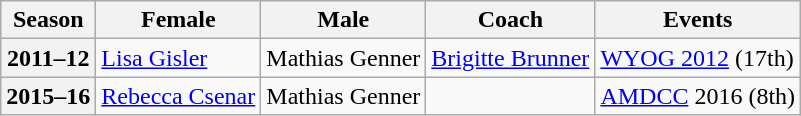<table class="wikitable">
<tr>
<th scope="col">Season</th>
<th scope="col">Female</th>
<th scope="col">Male</th>
<th scope="col">Coach</th>
<th scope="col">Events</th>
</tr>
<tr>
<th scope="row">2011–12</th>
<td> <a href='#'>Lisa Gisler</a></td>
<td> Mathias Genner</td>
<td><a href='#'>Brigitte Brunner</a></td>
<td><a href='#'>WYOG 2012</a> (17th)</td>
</tr>
<tr>
<th scope="row">2015–16</th>
<td><a href='#'>Rebecca Csenar</a></td>
<td>Mathias Genner</td>
<td></td>
<td><a href='#'>AMDCC</a> 2016 (8th)</td>
</tr>
</table>
